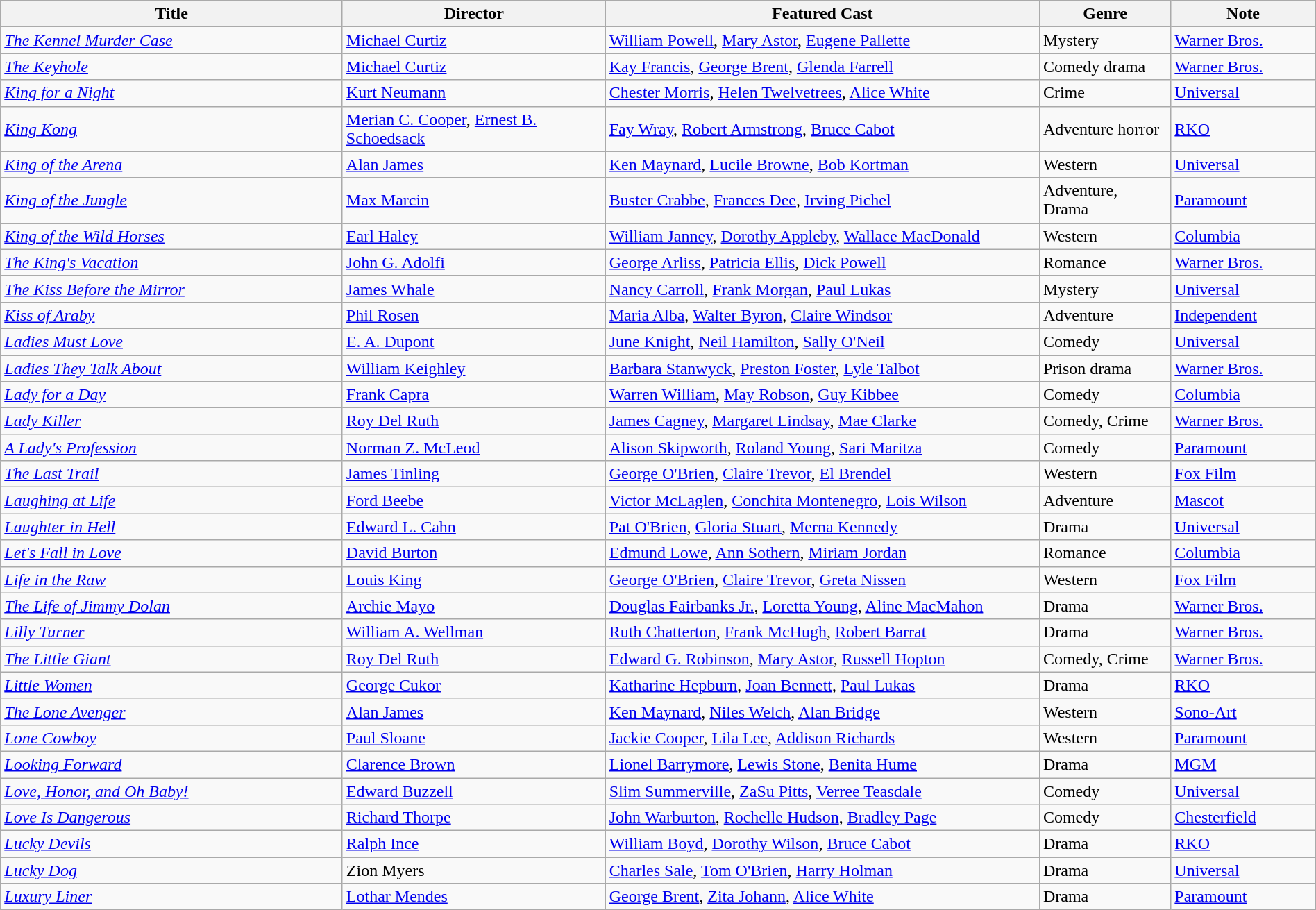<table class="wikitable" style="width:100%;">
<tr>
<th style="width:26%;">Title</th>
<th style="width:20%;">Director</th>
<th style="width:33%;">Featured Cast</th>
<th style="width:10%;">Genre</th>
<th style="width:11%;">Note</th>
</tr>
<tr>
<td><em><a href='#'>The Kennel Murder Case</a></em></td>
<td><a href='#'>Michael Curtiz</a></td>
<td><a href='#'>William Powell</a>, <a href='#'>Mary Astor</a>, <a href='#'>Eugene Pallette</a></td>
<td>Mystery</td>
<td><a href='#'>Warner Bros.</a></td>
</tr>
<tr>
<td><em><a href='#'>The Keyhole</a></em></td>
<td><a href='#'>Michael Curtiz</a></td>
<td><a href='#'>Kay Francis</a>, <a href='#'>George Brent</a>, <a href='#'>Glenda Farrell</a></td>
<td>Comedy drama</td>
<td><a href='#'>Warner Bros.</a></td>
</tr>
<tr>
<td><em><a href='#'>King for a Night</a></em></td>
<td><a href='#'>Kurt Neumann</a></td>
<td><a href='#'>Chester Morris</a>, <a href='#'>Helen Twelvetrees</a>, <a href='#'>Alice White</a></td>
<td>Crime</td>
<td><a href='#'>Universal</a></td>
</tr>
<tr>
<td><em><a href='#'>King Kong</a></em></td>
<td><a href='#'>Merian C. Cooper</a>, <a href='#'>Ernest B. Schoedsack</a></td>
<td><a href='#'>Fay Wray</a>, <a href='#'>Robert Armstrong</a>, <a href='#'>Bruce Cabot</a></td>
<td>Adventure horror</td>
<td><a href='#'>RKO</a></td>
</tr>
<tr>
<td><em><a href='#'>King of the Arena</a></em></td>
<td><a href='#'>Alan James</a></td>
<td><a href='#'>Ken Maynard</a>, <a href='#'>Lucile Browne</a>, <a href='#'>Bob Kortman</a></td>
<td>Western</td>
<td><a href='#'>Universal</a></td>
</tr>
<tr>
<td><em><a href='#'>King of the Jungle</a></em></td>
<td><a href='#'>Max Marcin</a></td>
<td><a href='#'>Buster Crabbe</a>, <a href='#'>Frances Dee</a>, <a href='#'>Irving Pichel</a></td>
<td>Adventure, Drama</td>
<td><a href='#'>Paramount</a></td>
</tr>
<tr>
<td><em><a href='#'>King of the Wild Horses</a></em></td>
<td><a href='#'>Earl Haley</a></td>
<td><a href='#'>William Janney</a>, <a href='#'>Dorothy Appleby</a>, <a href='#'>Wallace MacDonald</a></td>
<td>Western</td>
<td><a href='#'>Columbia</a></td>
</tr>
<tr>
<td><em><a href='#'>The King's Vacation</a></em></td>
<td><a href='#'>John G. Adolfi</a></td>
<td><a href='#'>George Arliss</a>, <a href='#'>Patricia Ellis</a>, <a href='#'>Dick Powell</a></td>
<td>Romance</td>
<td><a href='#'>Warner Bros.</a></td>
</tr>
<tr>
<td><em><a href='#'>The Kiss Before the Mirror</a></em></td>
<td><a href='#'>James Whale</a></td>
<td><a href='#'>Nancy Carroll</a>, <a href='#'>Frank Morgan</a>, <a href='#'>Paul Lukas</a></td>
<td>Mystery</td>
<td><a href='#'>Universal</a></td>
</tr>
<tr>
<td><em><a href='#'>Kiss of Araby</a></em></td>
<td><a href='#'>Phil Rosen</a></td>
<td><a href='#'>Maria Alba</a>, <a href='#'>Walter Byron</a>, <a href='#'>Claire Windsor</a></td>
<td>Adventure</td>
<td><a href='#'>Independent</a></td>
</tr>
<tr>
<td><em><a href='#'>Ladies Must Love</a></em></td>
<td><a href='#'>E. A. Dupont</a></td>
<td><a href='#'>June Knight</a>, <a href='#'>Neil Hamilton</a>, <a href='#'>Sally O'Neil</a></td>
<td>Comedy</td>
<td><a href='#'>Universal</a></td>
</tr>
<tr>
<td><em><a href='#'>Ladies They Talk About</a></em></td>
<td><a href='#'>William Keighley</a></td>
<td><a href='#'>Barbara Stanwyck</a>, <a href='#'>Preston Foster</a>, <a href='#'>Lyle Talbot</a></td>
<td>Prison drama</td>
<td><a href='#'>Warner Bros.</a></td>
</tr>
<tr>
<td><em><a href='#'>Lady for a Day</a></em></td>
<td><a href='#'>Frank Capra</a></td>
<td><a href='#'>Warren William</a>, <a href='#'>May Robson</a>, <a href='#'>Guy Kibbee</a></td>
<td>Comedy</td>
<td><a href='#'>Columbia</a></td>
</tr>
<tr>
<td><em><a href='#'>Lady Killer</a></em></td>
<td><a href='#'>Roy Del Ruth</a></td>
<td><a href='#'>James Cagney</a>, <a href='#'>Margaret Lindsay</a>, <a href='#'>Mae Clarke</a></td>
<td>Comedy, Crime</td>
<td><a href='#'>Warner Bros.</a></td>
</tr>
<tr>
<td><em><a href='#'>A Lady's Profession</a></em></td>
<td><a href='#'>Norman Z. McLeod</a></td>
<td><a href='#'>Alison Skipworth</a>, <a href='#'>Roland Young</a>, <a href='#'>Sari Maritza</a></td>
<td>Comedy</td>
<td><a href='#'>Paramount</a></td>
</tr>
<tr>
<td><em><a href='#'>The Last Trail</a></em></td>
<td><a href='#'>James Tinling</a></td>
<td><a href='#'>George O'Brien</a>, <a href='#'>Claire Trevor</a>, <a href='#'>El Brendel</a></td>
<td>Western</td>
<td><a href='#'>Fox Film</a></td>
</tr>
<tr>
<td><em><a href='#'>Laughing at Life</a></em></td>
<td><a href='#'>Ford Beebe</a></td>
<td><a href='#'>Victor McLaglen</a>, <a href='#'>Conchita Montenegro</a>, <a href='#'>Lois Wilson</a></td>
<td>Adventure</td>
<td><a href='#'>Mascot</a></td>
</tr>
<tr>
<td><em><a href='#'>Laughter in Hell</a></em></td>
<td><a href='#'>Edward L. Cahn</a></td>
<td><a href='#'>Pat O'Brien</a>, <a href='#'>Gloria Stuart</a>, <a href='#'>Merna Kennedy</a></td>
<td>Drama</td>
<td><a href='#'>Universal</a></td>
</tr>
<tr>
<td><em><a href='#'>Let's Fall in Love</a></em></td>
<td><a href='#'>David Burton</a></td>
<td><a href='#'>Edmund Lowe</a>, <a href='#'>Ann Sothern</a>, <a href='#'>Miriam Jordan</a></td>
<td>Romance</td>
<td><a href='#'>Columbia</a></td>
</tr>
<tr>
<td><em><a href='#'>Life in the Raw</a></em></td>
<td><a href='#'>Louis King</a></td>
<td><a href='#'>George O'Brien</a>, <a href='#'>Claire Trevor</a>, <a href='#'>Greta Nissen</a></td>
<td>Western</td>
<td><a href='#'>Fox Film</a></td>
</tr>
<tr>
<td><em><a href='#'>The Life of Jimmy Dolan</a></em></td>
<td><a href='#'>Archie Mayo</a></td>
<td><a href='#'>Douglas Fairbanks Jr.</a>, <a href='#'>Loretta Young</a>, <a href='#'>Aline MacMahon</a></td>
<td>Drama</td>
<td><a href='#'>Warner Bros.</a></td>
</tr>
<tr>
<td><em><a href='#'>Lilly Turner</a></em></td>
<td><a href='#'>William A. Wellman</a></td>
<td><a href='#'>Ruth Chatterton</a>, <a href='#'>Frank McHugh</a>, <a href='#'>Robert Barrat</a></td>
<td>Drama</td>
<td><a href='#'>Warner Bros.</a></td>
</tr>
<tr>
<td><em><a href='#'>The Little Giant</a></em></td>
<td><a href='#'>Roy Del Ruth</a></td>
<td><a href='#'>Edward G. Robinson</a>, <a href='#'>Mary Astor</a>, <a href='#'>Russell Hopton</a></td>
<td>Comedy, Crime</td>
<td><a href='#'>Warner Bros.</a></td>
</tr>
<tr>
<td><em><a href='#'>Little Women</a></em></td>
<td><a href='#'>George Cukor</a></td>
<td><a href='#'>Katharine Hepburn</a>, <a href='#'>Joan Bennett</a>, <a href='#'>Paul Lukas</a></td>
<td>Drama</td>
<td><a href='#'>RKO</a></td>
</tr>
<tr>
<td><em><a href='#'>The Lone Avenger</a></em></td>
<td><a href='#'>Alan James</a></td>
<td><a href='#'>Ken Maynard</a>, <a href='#'>Niles Welch</a>, <a href='#'>Alan Bridge</a></td>
<td>Western</td>
<td><a href='#'>Sono-Art</a></td>
</tr>
<tr>
<td><em><a href='#'>Lone Cowboy</a></em></td>
<td><a href='#'>Paul Sloane</a></td>
<td><a href='#'>Jackie Cooper</a>, <a href='#'>Lila Lee</a>, <a href='#'>Addison Richards</a></td>
<td>Western</td>
<td><a href='#'>Paramount</a></td>
</tr>
<tr>
<td><em><a href='#'>Looking Forward</a></em></td>
<td><a href='#'>Clarence Brown</a></td>
<td><a href='#'>Lionel Barrymore</a>, <a href='#'>Lewis Stone</a>, <a href='#'>Benita Hume</a></td>
<td>Drama</td>
<td><a href='#'>MGM</a></td>
</tr>
<tr>
<td><em><a href='#'>Love, Honor, and Oh Baby!</a></em></td>
<td><a href='#'>Edward Buzzell</a></td>
<td><a href='#'>Slim Summerville</a>, <a href='#'>ZaSu Pitts</a>, <a href='#'>Verree Teasdale</a></td>
<td>Comedy</td>
<td><a href='#'>Universal</a></td>
</tr>
<tr>
<td><em><a href='#'>Love Is Dangerous</a></em></td>
<td><a href='#'>Richard Thorpe</a></td>
<td><a href='#'>John Warburton</a>, <a href='#'>Rochelle Hudson</a>, <a href='#'>Bradley Page</a></td>
<td>Comedy</td>
<td><a href='#'>Chesterfield</a></td>
</tr>
<tr>
<td><em><a href='#'>Lucky Devils</a></em></td>
<td><a href='#'>Ralph Ince</a></td>
<td><a href='#'>William Boyd</a>, <a href='#'>Dorothy Wilson</a>, <a href='#'>Bruce Cabot</a></td>
<td>Drama</td>
<td><a href='#'>RKO</a></td>
</tr>
<tr>
<td><em><a href='#'>Lucky Dog</a></em></td>
<td>Zion Myers</td>
<td><a href='#'>Charles Sale</a>, <a href='#'>Tom O'Brien</a>, <a href='#'>Harry Holman</a></td>
<td>Drama</td>
<td><a href='#'>Universal</a></td>
</tr>
<tr>
<td><em><a href='#'>Luxury Liner</a></em></td>
<td><a href='#'>Lothar Mendes</a></td>
<td><a href='#'>George Brent</a>, <a href='#'>Zita Johann</a>, <a href='#'>Alice White </a></td>
<td>Drama</td>
<td><a href='#'>Paramount</a></td>
</tr>
</table>
